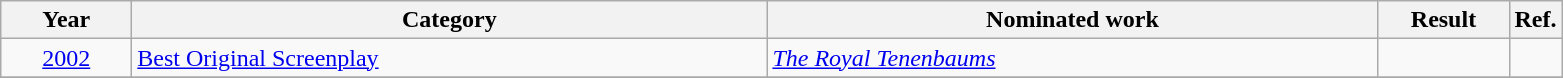<table class=wikitable>
<tr>
<th scope="col" style="width:5em;">Year</th>
<th scope="col" style="width:26em;">Category</th>
<th scope="col" style="width:25em;">Nominated work</th>
<th scope="col" style="width:5em;">Result</th>
<th>Ref.</th>
</tr>
<tr>
<td style="text-align:center;"><a href='#'>2002</a></td>
<td><a href='#'>Best Original Screenplay</a></td>
<td><em><a href='#'>The Royal Tenenbaums</a></em></td>
<td></td>
<td></td>
</tr>
<tr>
</tr>
</table>
